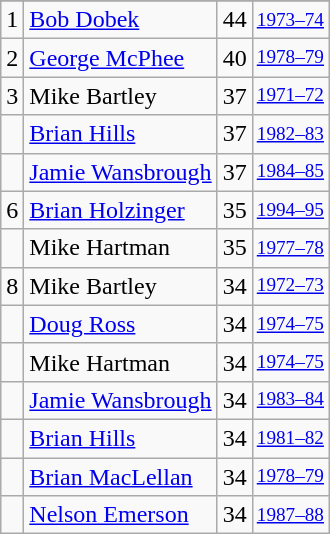<table class="wikitable">
<tr>
</tr>
<tr>
<td>1</td>
<td><a href='#'>Bob Dobek</a></td>
<td>44</td>
<td style="font-size:80%;"><a href='#'>1973–74</a></td>
</tr>
<tr>
<td>2</td>
<td><a href='#'>George McPhee</a></td>
<td>40</td>
<td style="font-size:80%;"><a href='#'>1978–79</a></td>
</tr>
<tr>
<td>3</td>
<td>Mike Bartley</td>
<td>37</td>
<td style="font-size:80%;"><a href='#'>1971–72</a></td>
</tr>
<tr>
<td></td>
<td><a href='#'>Brian Hills</a></td>
<td>37</td>
<td style="font-size:80%;"><a href='#'>1982–83</a></td>
</tr>
<tr>
<td></td>
<td><a href='#'>Jamie Wansbrough</a></td>
<td>37</td>
<td style="font-size:80%;"><a href='#'>1984–85</a></td>
</tr>
<tr>
<td>6</td>
<td><a href='#'>Brian Holzinger</a></td>
<td>35</td>
<td style="font-size:80%;"><a href='#'>1994–95</a></td>
</tr>
<tr>
<td></td>
<td>Mike Hartman</td>
<td>35</td>
<td style="font-size:80%;"><a href='#'>1977–78</a></td>
</tr>
<tr>
<td>8</td>
<td>Mike Bartley</td>
<td>34</td>
<td style="font-size:80%;"><a href='#'>1972–73</a></td>
</tr>
<tr>
<td></td>
<td><a href='#'>Doug Ross</a></td>
<td>34</td>
<td style="font-size:80%;"><a href='#'>1974–75</a></td>
</tr>
<tr>
<td></td>
<td>Mike Hartman</td>
<td>34</td>
<td style="font-size:80%;"><a href='#'>1974–75</a></td>
</tr>
<tr>
<td></td>
<td><a href='#'>Jamie Wansbrough</a></td>
<td>34</td>
<td style="font-size:80%;"><a href='#'>1983–84</a></td>
</tr>
<tr>
<td></td>
<td><a href='#'>Brian Hills</a></td>
<td>34</td>
<td style="font-size:80%;"><a href='#'>1981–82</a></td>
</tr>
<tr>
<td></td>
<td><a href='#'>Brian MacLellan</a></td>
<td>34</td>
<td style="font-size:80%;"><a href='#'>1978–79</a></td>
</tr>
<tr>
<td></td>
<td><a href='#'>Nelson Emerson</a></td>
<td>34</td>
<td style="font-size:80%;"><a href='#'>1987–88</a></td>
</tr>
</table>
